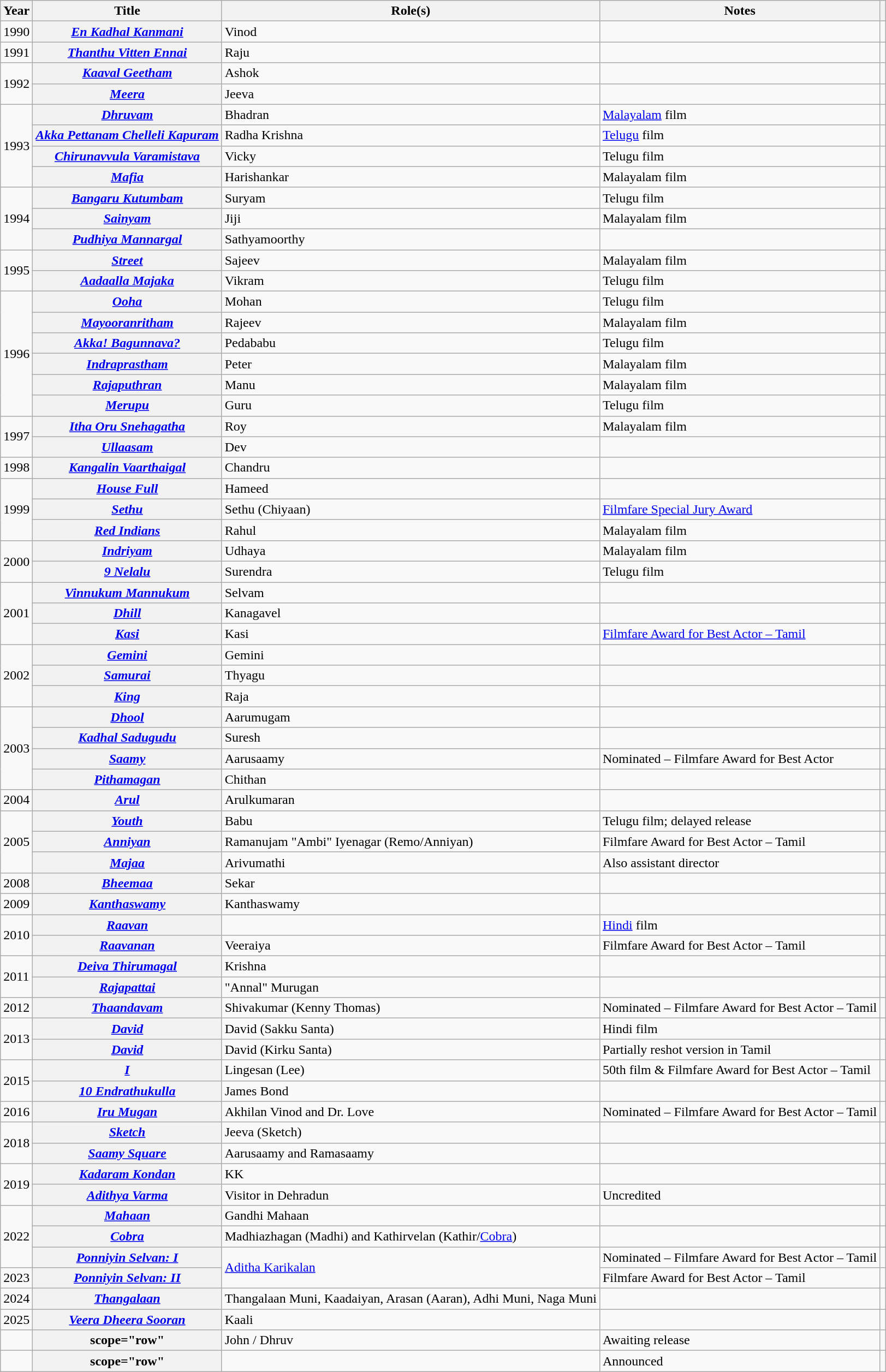<table class="wikitable plainrowheaders sortable">
<tr>
<th scope="col">Year</th>
<th scope="col">Title</th>
<th scope="col">Role(s)</th>
<th scope="col" class="unsortable">Notes</th>
<th scope="col" class="unsortable"></th>
</tr>
<tr>
<td scope="row">1990</td>
<th scope="row"><em><a href='#'>En Kadhal Kanmani</a></em></th>
<td>Vinod</td>
<td></td>
<td style="text-align: center;"></td>
</tr>
<tr>
<td scope="row">1991</td>
<th scope="row"><em><a href='#'>Thanthu Vitten Ennai</a></em></th>
<td>Raju</td>
<td></td>
<td style="text-align: center;"></td>
</tr>
<tr>
<td rowspan="2">1992</td>
<th scope="row"><em><a href='#'>Kaaval Geetham</a></em></th>
<td>Ashok</td>
<td></td>
<td style="text-align: center;"></td>
</tr>
<tr>
<th scope="row"><em><a href='#'>Meera</a></em></th>
<td>Jeeva</td>
<td></td>
<td style="text-align: center;"></td>
</tr>
<tr>
<td rowspan="4">1993</td>
<th scope="row"><em><a href='#'>Dhruvam</a></em></th>
<td>Bhadran</td>
<td><a href='#'>Malayalam</a> film</td>
<td style="text-align: center;"></td>
</tr>
<tr>
<th scope="row"><em><a href='#'>Akka Pettanam Chelleli Kapuram</a></em></th>
<td>Radha Krishna</td>
<td><a href='#'>Telugu</a> film</td>
<td style="text-align: center;"></td>
</tr>
<tr>
<th scope="row"><em><a href='#'>Chirunavvula Varamistava</a></em></th>
<td>Vicky</td>
<td>Telugu film</td>
<td style="text-align: center;"></td>
</tr>
<tr>
<th scope="row"><em><a href='#'>Mafia</a></em></th>
<td>Harishankar</td>
<td>Malayalam film</td>
<td style="text-align: center;"></td>
</tr>
<tr>
<td rowspan="3">1994</td>
<th scope="row"><em><a href='#'>Bangaru Kutumbam</a></em></th>
<td>Suryam</td>
<td>Telugu film</td>
<td style="text-align: center;"></td>
</tr>
<tr>
<th scope="row"><em><a href='#'>Sainyam</a></em></th>
<td>Jiji</td>
<td>Malayalam film</td>
<td style="text-align: center;"></td>
</tr>
<tr>
<th scope="row"><em><a href='#'>Pudhiya Mannargal</a></em></th>
<td>Sathyamoorthy</td>
<td></td>
<td style="text-align: center;"></td>
</tr>
<tr>
<td rowspan="2">1995</td>
<th scope="row"><em><a href='#'>Street</a></em></th>
<td>Sajeev</td>
<td>Malayalam film</td>
<td style="text-align: center;"></td>
</tr>
<tr>
<th scope="row"><em><a href='#'>Aadaalla Majaka</a></em></th>
<td>Vikram</td>
<td>Telugu film</td>
<td style="text-align: center;"></td>
</tr>
<tr>
<td rowspan="6">1996</td>
<th scope="row"><em><a href='#'>Ooha</a></em></th>
<td>Mohan</td>
<td>Telugu film</td>
<td style="text-align: center;"></td>
</tr>
<tr>
<th scope="row"><em><a href='#'>Mayooranritham</a></em></th>
<td>Rajeev</td>
<td>Malayalam film</td>
<td style="text-align: center;"></td>
</tr>
<tr>
<th scope="row"><em><a href='#'>Akka! Bagunnava?</a></em></th>
<td>Pedababu</td>
<td>Telugu film</td>
<td style="text-align: center;"></td>
</tr>
<tr>
<th scope="row"><em><a href='#'>Indraprastham</a></em></th>
<td>Peter</td>
<td>Malayalam film</td>
<td style="text-align: center;"></td>
</tr>
<tr>
<th scope="row"><em><a href='#'>Rajaputhran</a></em></th>
<td>Manu</td>
<td>Malayalam film</td>
<td style="text-align: center;"></td>
</tr>
<tr>
<th scope="row"><em><a href='#'>Merupu</a></em></th>
<td>Guru</td>
<td>Telugu film</td>
<td style="text-align: center;"></td>
</tr>
<tr>
<td rowspan="2">1997</td>
<th scope="row"><em><a href='#'>Itha Oru Snehagatha</a></em></th>
<td>Roy</td>
<td>Malayalam film</td>
<td style="text-align: center;"></td>
</tr>
<tr>
<th scope="row"><em><a href='#'>Ullaasam</a></em></th>
<td>Dev</td>
<td></td>
<td style="text-align: center;"></td>
</tr>
<tr>
<td scope="row">1998</td>
<th scope="row"><em><a href='#'>Kangalin Vaarthaigal</a></em></th>
<td>Chandru</td>
<td></td>
<td style="text-align: center;"></td>
</tr>
<tr>
<td rowspan="3">1999</td>
<th scope="row"><em><a href='#'>House Full</a></em></th>
<td>Hameed</td>
<td></td>
<td style="text-align: center;"></td>
</tr>
<tr>
<th scope="row"><em><a href='#'>Sethu</a></em></th>
<td>Sethu (Chiyaan)</td>
<td><a href='#'>Filmfare Special Jury Award</a></td>
<td style="text-align: center;"></td>
</tr>
<tr>
<th scope="row"><em><a href='#'>Red Indians</a></em></th>
<td>Rahul</td>
<td>Malayalam film</td>
<td style="text-align: center;"></td>
</tr>
<tr>
<td rowspan="2">2000</td>
<th scope="row"><em><a href='#'>Indriyam</a></em></th>
<td>Udhaya</td>
<td>Malayalam film</td>
<td style="text-align: center;"></td>
</tr>
<tr>
<th scope="row"><em><a href='#'>9 Nelalu</a></em></th>
<td>Surendra</td>
<td>Telugu film</td>
<td style="text-align: center;"></td>
</tr>
<tr>
<td rowspan="3">2001</td>
<th scope="row"><em><a href='#'>Vinnukum Mannukum</a></em></th>
<td>Selvam</td>
<td></td>
<td style="text-align: center;"></td>
</tr>
<tr>
<th scope="row"><em><a href='#'>Dhill</a></em></th>
<td>Kanagavel</td>
<td></td>
<td style="text-align: center;"></td>
</tr>
<tr>
<th scope="row"><em><a href='#'>Kasi</a></em></th>
<td>Kasi</td>
<td><a href='#'>Filmfare Award for Best Actor&nbsp;– Tamil</a></td>
<td style="text-align: center;"></td>
</tr>
<tr>
<td rowspan="3">2002</td>
<th scope="row"><em><a href='#'>Gemini</a></em></th>
<td>Gemini</td>
<td></td>
<td style="text-align: center;"></td>
</tr>
<tr>
<th scope="row"><em><a href='#'>Samurai</a></em></th>
<td>Thyagu</td>
<td></td>
<td style="text-align: center;"></td>
</tr>
<tr>
<th scope="row"><em><a href='#'>King</a></em></th>
<td>Raja</td>
<td></td>
<td style="text-align: center;"></td>
</tr>
<tr>
<td rowspan="4">2003</td>
<th scope="row"><em><a href='#'>Dhool</a></em></th>
<td>Aarumugam</td>
<td></td>
<td style="text-align: center;"></td>
</tr>
<tr>
<th scope="row"><em><a href='#'>Kadhal Sadugudu</a></em></th>
<td>Suresh</td>
<td></td>
<td style="text-align: center;"></td>
</tr>
<tr>
<th scope="row"><em><a href='#'>Saamy</a></em></th>
<td>Aarusaamy</td>
<td>Nominated – Filmfare Award for Best Actor</td>
<td style="text-align: center;"></td>
</tr>
<tr>
<th scope="row"><em><a href='#'>Pithamagan</a></em></th>
<td>Chithan</td>
<td></td>
<td style="text-align: center;"></td>
</tr>
<tr>
<td scope="row">2004</td>
<th scope="row"><em><a href='#'>Arul</a></em></th>
<td>Arulkumaran</td>
<td></td>
<td style="text-align: center;"></td>
</tr>
<tr>
<td rowspan="3">2005</td>
<th scope="row"><em><a href='#'>Youth</a></em></th>
<td>Babu</td>
<td>Telugu film; delayed release</td>
<td style="text-align: center;"></td>
</tr>
<tr>
<th scope="row"><em><a href='#'>Anniyan</a></em></th>
<td>Ramanujam "Ambi" Iyenagar (Remo/Anniyan)</td>
<td>Filmfare Award for Best Actor – Tamil</td>
<td style="text-align: center;"></td>
</tr>
<tr>
<th scope="row"><em><a href='#'>Majaa</a></em></th>
<td>Arivumathi</td>
<td>Also assistant director</td>
<td style="text-align: center;"></td>
</tr>
<tr>
<td scope="row">2008</td>
<th scope="row"><em><a href='#'>Bheemaa</a></em></th>
<td>Sekar</td>
<td></td>
<td style="text-align: center;"></td>
</tr>
<tr>
<td scope="row">2009</td>
<th scope="row"><em><a href='#'>Kanthaswamy</a></em></th>
<td>Kanthaswamy</td>
<td></td>
<td style="text-align: center;"></td>
</tr>
<tr>
<td rowspan="2">2010</td>
<th scope="row"><em><a href='#'>Raavan</a></em></th>
<td></td>
<td><a href='#'>Hindi</a> film</td>
<td style="text-align: center;"></td>
</tr>
<tr>
<th scope="row"><em><a href='#'>Raavanan</a></em></th>
<td>Veeraiya</td>
<td>Filmfare Award for Best Actor – Tamil</td>
<td style="text-align: center;"></td>
</tr>
<tr>
<td rowspan="2">2011</td>
<th scope="row"><em><a href='#'>Deiva Thirumagal</a></em></th>
<td>Krishna</td>
<td></td>
<td style="text-align: center;"></td>
</tr>
<tr>
<th scope="row"><em><a href='#'>Rajapattai</a></em></th>
<td>"Annal" Murugan</td>
<td></td>
<td style="text-align: center;"></td>
</tr>
<tr>
<td scope="row">2012</td>
<th scope="row"><em><a href='#'>Thaandavam</a></em></th>
<td>Shivakumar (Kenny Thomas)</td>
<td>Nominated – Filmfare Award for Best Actor – Tamil</td>
<td style="text-align: center;"></td>
</tr>
<tr>
<td rowspan="2">2013</td>
<th scope="row"><em><a href='#'>David</a></em></th>
<td>David (Sakku Santa)</td>
<td>Hindi film</td>
<td style="text-align: center;"></td>
</tr>
<tr>
<th scope="row"><em><a href='#'>David</a></em></th>
<td>David (Kirku Santa)</td>
<td>Partially reshot version in Tamil</td>
<td style="text-align: center;"></td>
</tr>
<tr>
<td rowspan="2">2015</td>
<th scope="row"><em><a href='#'>I</a></em></th>
<td>Lingesan (Lee)</td>
<td>50th film & Filmfare Award for Best Actor – Tamil</td>
<td style="text-align: center;"></td>
</tr>
<tr>
<th scope="row"><em><a href='#'>10 Endrathukulla</a></em></th>
<td>James Bond</td>
<td></td>
<td style="text-align: center;"></td>
</tr>
<tr>
<td scope="row">2016</td>
<th scope="row"><em><a href='#'>Iru Mugan</a></em></th>
<td>Akhilan Vinod and Dr. Love</td>
<td>Nominated – Filmfare Award for Best Actor – Tamil</td>
<td style="text-align: center;"></td>
</tr>
<tr>
<td rowspan="2">2018</td>
<th scope="row"><em><a href='#'>Sketch</a></em></th>
<td>Jeeva (Sketch)</td>
<td></td>
<td style="text-align: center;"></td>
</tr>
<tr>
<th scope="row"><em><a href='#'>Saamy Square</a></em></th>
<td>Aarusaamy and Ramasaamy</td>
<td></td>
<td style="text-align: center;"></td>
</tr>
<tr>
<td rowspan="2">2019</td>
<th scope="row"><em><a href='#'>Kadaram Kondan</a></em></th>
<td>KK</td>
<td></td>
<td style="text-align: center;"></td>
</tr>
<tr>
<th scope="row"><em><a href='#'>Adithya Varma</a></em></th>
<td>Visitor in Dehradun</td>
<td>Uncredited</td>
<td style="text-align: center;"></td>
</tr>
<tr>
<td rowspan="3">2022</td>
<th scope="row"><em><a href='#'>Mahaan</a></em></th>
<td>Gandhi Mahaan</td>
<td></td>
<td style="text-align:center;"></td>
</tr>
<tr>
<th scope="row"><em><a href='#'>Cobra</a></em></th>
<td>Madhiazhagan (Madhi) and Kathirvelan (Kathir/<a href='#'>Cobra</a>)</td>
<td></td>
<td style="text-align: center;"></td>
</tr>
<tr>
<th scope="row"><em><a href='#'>Ponniyin Selvan: I</a></em></th>
<td rowspan="2"><a href='#'>Aditha Karikalan</a></td>
<td>Nominated – Filmfare Award for Best Actor – Tamil</td>
<td style="text-align: center;"></td>
</tr>
<tr>
<td rowspan="1">2023</td>
<th scope="row"><em><a href='#'>Ponniyin Selvan: II</a></em></th>
<td>Filmfare Award for Best Actor – Tamil</td>
<td style="text-align: center;"></td>
</tr>
<tr>
<td>2024</td>
<th scope="row"><em><a href='#'>Thangalaan</a></em></th>
<td>Thangalaan Muni, Kaadaiyan, Arasan (Aaran), Adhi Muni, Naga Muni</td>
<td></td>
<td style="text-align: center;"></td>
</tr>
<tr>
<td>2025</td>
<th scope=row><em><a href='#'>Veera Dheera Sooran</a></em></th>
<td>Kaali</td>
<td></td>
<td style="text-align: center;"></td>
</tr>
<tr>
<td></td>
<th>scope="row" </th>
<td>John / Dhruv</td>
<td>Awaiting release</td>
<td style="text-align: center;"></td>
</tr>
<tr>
<td></td>
<th>scope="row" </th>
<td></td>
<td>Announced</td>
<td style="text-align: center;"></td>
</tr>
</table>
